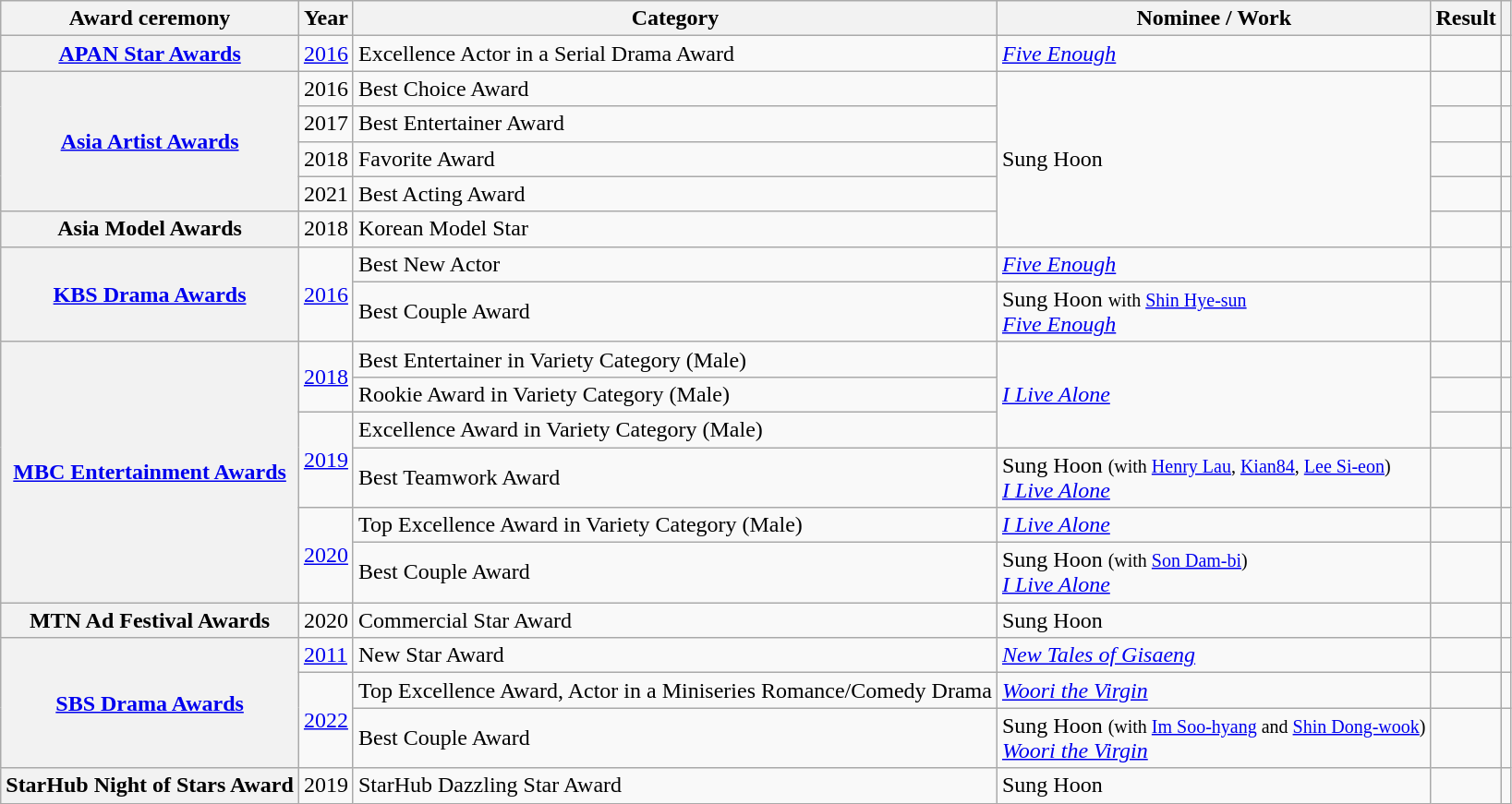<table class="wikitable plainrowheaders sortable">
<tr>
<th scope="col">Award ceremony</th>
<th scope="col">Year</th>
<th scope="col">Category</th>
<th scope="col">Nominee / Work</th>
<th scope="col">Result</th>
<th scope="col" class="unsortable"></th>
</tr>
<tr>
<th scope="row"  rowspan=1><a href='#'>APAN Star Awards</a></th>
<td><a href='#'>2016</a></td>
<td>Excellence Actor in a Serial Drama Award</td>
<td rowspan="1"><em><a href='#'>Five Enough</a></em></td>
<td></td>
<td></td>
</tr>
<tr>
<th scope="row"  rowspan="4"><a href='#'>Asia Artist Awards</a></th>
<td>2016</td>
<td>Best Choice Award</td>
<td rowspan=5>Sung Hoon</td>
<td></td>
<td></td>
</tr>
<tr>
<td>2017</td>
<td>Best Entertainer Award</td>
<td></td>
<td></td>
</tr>
<tr>
<td>2018</td>
<td>Favorite Award</td>
<td></td>
<td></td>
</tr>
<tr>
<td>2021</td>
<td>Best Acting Award</td>
<td></td>
<td></td>
</tr>
<tr>
<th scope="row">Asia Model Awards</th>
<td>2018</td>
<td>Korean Model Star</td>
<td></td>
<td></td>
</tr>
<tr>
<th scope="row"  rowspan="2"><a href='#'>KBS Drama Awards</a></th>
<td rowspan="2"><a href='#'>2016</a></td>
<td>Best New Actor</td>
<td rowspan="1"><em><a href='#'>Five Enough</a></em></td>
<td></td>
<td></td>
</tr>
<tr>
<td>Best Couple Award</td>
<td>Sung Hoon <small>with <a href='#'>Shin Hye-sun</a></small><br><em><a href='#'>Five Enough</a></em></td>
<td></td>
<td></td>
</tr>
<tr>
<th scope="row"  rowspan="6"><a href='#'>MBC Entertainment Awards</a></th>
<td rowspan="2"><a href='#'>2018</a></td>
<td>Best Entertainer in Variety Category (Male)</td>
<td rowspan="3"><em><a href='#'>I Live Alone</a></em></td>
<td></td>
<td></td>
</tr>
<tr>
<td>Rookie Award in Variety Category (Male)</td>
<td></td>
<td></td>
</tr>
<tr>
<td rowspan=2><a href='#'>2019</a></td>
<td>Excellence Award in Variety Category (Male)</td>
<td></td>
<td></td>
</tr>
<tr>
<td>Best Teamwork Award</td>
<td>Sung Hoon <small>(with <a href='#'>Henry Lau</a>, <a href='#'>Kian84</a>, <a href='#'>Lee Si-eon</a>)</small><br> <em><a href='#'>I Live Alone</a></em></td>
<td></td>
<td></td>
</tr>
<tr>
<td rowspan=2><a href='#'>2020</a></td>
<td>Top Excellence Award in Variety Category (Male)</td>
<td rowspan=1><em><a href='#'>I Live Alone</a></em></td>
<td></td>
<td></td>
</tr>
<tr>
<td>Best Couple Award</td>
<td>Sung Hoon <small>(with <a href='#'>Son Dam-bi</a>)</small><br> <em><a href='#'>I Live Alone</a></em></td>
<td></td>
<td></td>
</tr>
<tr>
<th scope="row">MTN Ad Festival Awards</th>
<td>2020</td>
<td>Commercial Star Award</td>
<td>Sung Hoon</td>
<td></td>
<td></td>
</tr>
<tr>
<th scope="row"  rowspan="3"><a href='#'>SBS Drama Awards</a></th>
<td><a href='#'>2011</a></td>
<td>New Star Award</td>
<td><em><a href='#'>New Tales of Gisaeng</a></em></td>
<td></td>
<td></td>
</tr>
<tr>
<td rowspan="2"><a href='#'>2022</a></td>
<td>Top Excellence Award, Actor in a Miniseries Romance/Comedy Drama</td>
<td><em><a href='#'>Woori the Virgin</a></em></td>
<td></td>
<td></td>
</tr>
<tr>
<td>Best Couple Award</td>
<td>Sung Hoon <small>(with <a href='#'>Im Soo-hyang</a> and <a href='#'>Shin Dong-wook</a>)</small><br><em><a href='#'>Woori the Virgin</a></em></td>
<td></td>
<td></td>
</tr>
<tr>
<th scope="row">StarHub Night of Stars Award</th>
<td>2019</td>
<td>StarHub Dazzling Star Award</td>
<td>Sung Hoon</td>
<td></td>
<td></td>
</tr>
</table>
